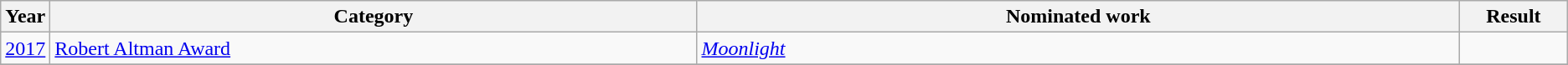<table class=wikitable>
<tr>
<th scope="col" style="width:1em;">Year</th>
<th scope="col" style="width:33em;">Category</th>
<th scope="col" style="width:39em;">Nominated work</th>
<th scope="col" style="width:5em;">Result</th>
</tr>
<tr>
<td><a href='#'>2017</a></td>
<td><a href='#'>Robert Altman Award</a></td>
<td><em><a href='#'>Moonlight</a></em></td>
<td></td>
</tr>
<tr>
</tr>
</table>
